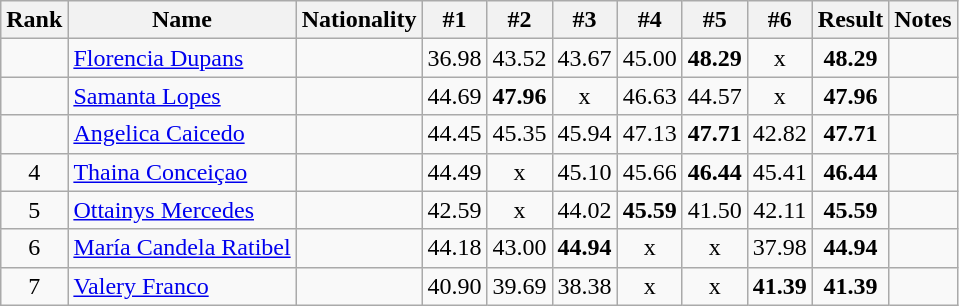<table class="wikitable sortable" style="text-align:center">
<tr>
<th>Rank</th>
<th>Name</th>
<th>Nationality</th>
<th>#1</th>
<th>#2</th>
<th>#3</th>
<th>#4</th>
<th>#5</th>
<th>#6</th>
<th>Result</th>
<th>Notes</th>
</tr>
<tr>
<td></td>
<td align=left><a href='#'>Florencia Dupans</a></td>
<td align=left></td>
<td>36.98</td>
<td>43.52</td>
<td>43.67</td>
<td>45.00</td>
<td><strong>48.29</strong></td>
<td>x</td>
<td><strong>48.29</strong></td>
<td></td>
</tr>
<tr>
<td></td>
<td align=left><a href='#'>Samanta Lopes</a></td>
<td align=left></td>
<td>44.69</td>
<td><strong>47.96</strong></td>
<td>x</td>
<td>46.63</td>
<td>44.57</td>
<td>x</td>
<td><strong>47.96</strong></td>
<td></td>
</tr>
<tr>
<td></td>
<td align=left><a href='#'>Angelica Caicedo</a></td>
<td align=left></td>
<td>44.45</td>
<td>45.35</td>
<td>45.94</td>
<td>47.13</td>
<td><strong>47.71</strong></td>
<td>42.82</td>
<td><strong>47.71</strong></td>
<td></td>
</tr>
<tr>
<td>4</td>
<td align=left><a href='#'>Thaina Conceiçao</a></td>
<td align=left></td>
<td>44.49</td>
<td>x</td>
<td>45.10</td>
<td>45.66</td>
<td><strong>46.44</strong></td>
<td>45.41</td>
<td><strong>46.44</strong></td>
<td></td>
</tr>
<tr>
<td>5</td>
<td align=left><a href='#'>Ottainys Mercedes</a></td>
<td align=left></td>
<td>42.59</td>
<td>x</td>
<td>44.02</td>
<td><strong>45.59</strong></td>
<td>41.50</td>
<td>42.11</td>
<td><strong>45.59</strong></td>
<td></td>
</tr>
<tr>
<td>6</td>
<td align=left><a href='#'>María Candela Ratibel</a></td>
<td align=left></td>
<td>44.18</td>
<td>43.00</td>
<td><strong>44.94</strong></td>
<td>x</td>
<td>x</td>
<td>37.98</td>
<td><strong>44.94</strong></td>
<td></td>
</tr>
<tr>
<td>7</td>
<td align=left><a href='#'>Valery Franco</a></td>
<td align=left></td>
<td>40.90</td>
<td>39.69</td>
<td>38.38</td>
<td>x</td>
<td>x</td>
<td><strong>41.39</strong></td>
<td><strong>41.39</strong></td>
<td></td>
</tr>
</table>
